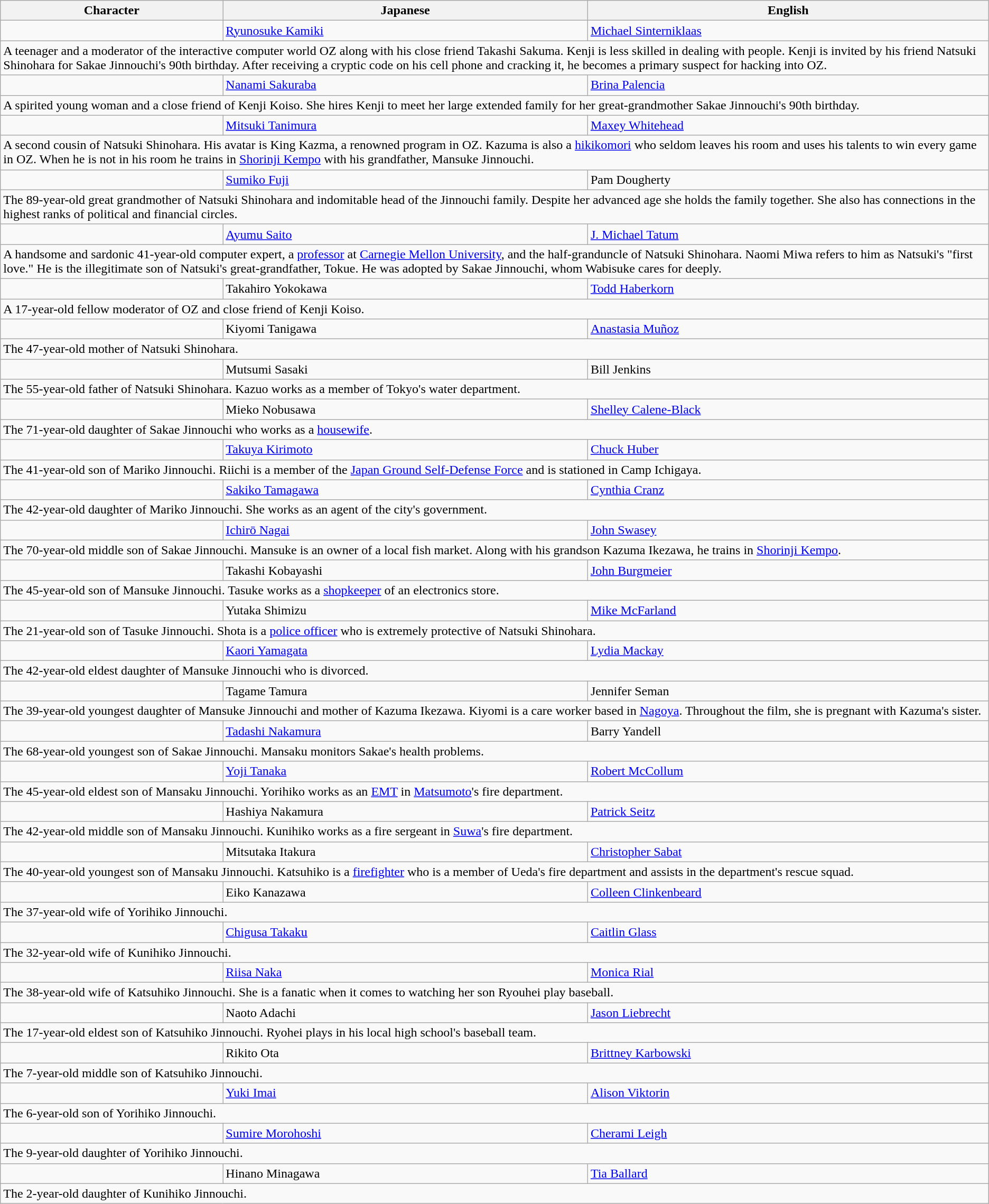<table class="wikitable">
<tr>
<th>Character</th>
<th>Japanese</th>
<th>English</th>
</tr>
<tr>
<td></td>
<td><a href='#'>Ryunosuke Kamiki</a></td>
<td><a href='#'>Michael Sinterniklaas</a></td>
</tr>
<tr>
<td colspan="4">A teenager and a moderator of the interactive computer world OZ along with his close friend Takashi Sakuma. Kenji is less skilled in dealing with people. Kenji is invited by his friend Natsuki Shinohara for Sakae Jinnouchi's 90th birthday. After receiving a cryptic code on his cell phone and cracking it, he becomes a primary suspect for hacking into OZ.</td>
</tr>
<tr>
<td></td>
<td><a href='#'>Nanami Sakuraba</a></td>
<td><a href='#'>Brina Palencia</a></td>
</tr>
<tr>
<td colspan="4">A spirited young woman and a close friend of Kenji Koiso. She hires Kenji to meet her large extended family for her great-grandmother Sakae Jinnouchi's 90th birthday.</td>
</tr>
<tr>
<td></td>
<td><a href='#'>Mitsuki Tanimura</a></td>
<td><a href='#'>Maxey Whitehead</a></td>
</tr>
<tr>
<td colspan="4">A second cousin of Natsuki Shinohara. His avatar is King Kazma, a renowned program in OZ. Kazuma is also a <a href='#'>hikikomori</a> who seldom leaves his room and uses his talents to win every game in OZ. When he is not in his room he trains in <a href='#'>Shorinji Kempo</a> with his grandfather, Mansuke Jinnouchi.</td>
</tr>
<tr>
<td></td>
<td><a href='#'>Sumiko Fuji</a></td>
<td>Pam Dougherty</td>
</tr>
<tr>
<td colspan="4">The 89-year-old great grandmother of Natsuki Shinohara and indomitable head of the Jinnouchi family. Despite her advanced age she holds the family together. She also has connections in the highest ranks of political and financial circles.</td>
</tr>
<tr>
<td></td>
<td><a href='#'>Ayumu Saito</a></td>
<td><a href='#'>J. Michael Tatum</a></td>
</tr>
<tr>
<td colspan="4">A handsome and sardonic 41-year-old computer expert, a <a href='#'>professor</a> at <a href='#'>Carnegie Mellon University</a>, and the half-granduncle of Natsuki Shinohara. Naomi Miwa refers to him as Natsuki's "first love." He is the illegitimate son of Natsuki's great-grandfather, Tokue. He was adopted by Sakae Jinnouchi, whom Wabisuke cares for deeply.</td>
</tr>
<tr>
<td></td>
<td>Takahiro Yokokawa</td>
<td><a href='#'>Todd Haberkorn</a></td>
</tr>
<tr>
<td colspan="4">A 17-year-old fellow moderator of OZ and close friend of Kenji Koiso.</td>
</tr>
<tr>
<td></td>
<td>Kiyomi Tanigawa</td>
<td><a href='#'>Anastasia Muñoz</a></td>
</tr>
<tr>
<td colspan="4">The 47-year-old mother of Natsuki Shinohara.</td>
</tr>
<tr>
<td></td>
<td>Mutsumi Sasaki</td>
<td>Bill Jenkins</td>
</tr>
<tr>
<td colspan="4">The 55-year-old father of Natsuki Shinohara. Kazuo works as a member of Tokyo's water department.</td>
</tr>
<tr>
<td></td>
<td>Mieko Nobusawa</td>
<td><a href='#'>Shelley Calene-Black</a></td>
</tr>
<tr>
<td colspan="4">The 71-year-old daughter of Sakae Jinnouchi who works as a <a href='#'>housewife</a>.</td>
</tr>
<tr>
<td></td>
<td><a href='#'>Takuya Kirimoto</a></td>
<td><a href='#'>Chuck Huber</a></td>
</tr>
<tr>
<td colspan="4">The 41-year-old son of Mariko Jinnouchi. Riichi is a member of the <a href='#'>Japan Ground Self-Defense Force</a> and is stationed in Camp Ichigaya.</td>
</tr>
<tr>
<td></td>
<td><a href='#'>Sakiko Tamagawa</a></td>
<td><a href='#'>Cynthia Cranz</a></td>
</tr>
<tr>
<td colspan="4">The 42-year-old daughter of Mariko Jinnouchi. She works as an agent of the city's government.</td>
</tr>
<tr>
<td></td>
<td><a href='#'>Ichirō Nagai</a></td>
<td><a href='#'>John Swasey</a></td>
</tr>
<tr>
<td colspan="4">The 70-year-old middle son of Sakae Jinnouchi. Mansuke is an owner of a local fish market. Along with his grandson Kazuma Ikezawa, he trains in <a href='#'>Shorinji Kempo</a>.</td>
</tr>
<tr>
<td></td>
<td>Takashi Kobayashi</td>
<td><a href='#'>John Burgmeier</a></td>
</tr>
<tr>
<td colspan="4">The 45-year-old son of Mansuke Jinnouchi. Tasuke works as a <a href='#'>shopkeeper</a> of an electronics store.</td>
</tr>
<tr>
<td></td>
<td>Yutaka Shimizu</td>
<td><a href='#'>Mike McFarland</a></td>
</tr>
<tr>
<td colspan="4">The 21-year-old son of Tasuke Jinnouchi. Shota is a <a href='#'>police officer</a> who is extremely protective of Natsuki Shinohara.</td>
</tr>
<tr>
<td></td>
<td><a href='#'>Kaori Yamagata</a></td>
<td><a href='#'>Lydia Mackay</a></td>
</tr>
<tr>
<td colspan="4">The 42-year-old eldest daughter of Mansuke Jinnouchi who is divorced.</td>
</tr>
<tr>
<td></td>
<td>Tagame Tamura</td>
<td>Jennifer Seman</td>
</tr>
<tr>
<td colspan="4">The 39-year-old youngest daughter of Mansuke Jinnouchi and mother of Kazuma Ikezawa. Kiyomi is a care worker based in <a href='#'>Nagoya</a>. Throughout the film, she is pregnant with Kazuma's sister.</td>
</tr>
<tr>
<td></td>
<td><a href='#'>Tadashi Nakamura</a></td>
<td>Barry Yandell</td>
</tr>
<tr>
<td colspan="4">The 68-year-old youngest son of Sakae Jinnouchi. Mansaku monitors Sakae's health problems.</td>
</tr>
<tr>
<td></td>
<td><a href='#'>Yoji Tanaka</a></td>
<td><a href='#'>Robert McCollum</a></td>
</tr>
<tr>
<td colspan="4">The 45-year-old eldest son of Mansaku Jinnouchi. Yorihiko works as an <a href='#'>EMT</a> in <a href='#'>Matsumoto</a>'s fire department.</td>
</tr>
<tr>
<td></td>
<td>Hashiya Nakamura</td>
<td><a href='#'>Patrick Seitz</a></td>
</tr>
<tr>
<td colspan="4">The 42-year-old middle son of Mansaku Jinnouchi. Kunihiko works as a fire sergeant in <a href='#'>Suwa</a>'s fire department.</td>
</tr>
<tr>
<td></td>
<td>Mitsutaka Itakura</td>
<td><a href='#'>Christopher Sabat</a></td>
</tr>
<tr>
<td colspan="4">The 40-year-old youngest son of Mansaku Jinnouchi. Katsuhiko is a <a href='#'>firefighter</a> who is a member of Ueda's fire department and assists in the department's rescue squad.</td>
</tr>
<tr>
<td></td>
<td>Eiko Kanazawa</td>
<td><a href='#'>Colleen Clinkenbeard</a></td>
</tr>
<tr>
<td colspan="4">The 37-year-old wife of Yorihiko Jinnouchi.</td>
</tr>
<tr>
<td></td>
<td><a href='#'>Chigusa Takaku</a></td>
<td><a href='#'>Caitlin Glass</a></td>
</tr>
<tr>
<td colspan="4">The 32-year-old wife of Kunihiko Jinnouchi.</td>
</tr>
<tr>
<td></td>
<td><a href='#'>Riisa Naka</a></td>
<td><a href='#'>Monica Rial</a></td>
</tr>
<tr>
<td colspan="4">The 38-year-old wife of Katsuhiko Jinnouchi. She is a fanatic when it comes to watching her son Ryouhei play baseball.</td>
</tr>
<tr>
<td></td>
<td>Naoto Adachi</td>
<td><a href='#'>Jason Liebrecht</a></td>
</tr>
<tr>
<td colspan="4">The 17-year-old eldest son of Katsuhiko Jinnouchi. Ryohei plays in his local high school's baseball team.</td>
</tr>
<tr>
<td></td>
<td>Rikito Ota</td>
<td><a href='#'>Brittney Karbowski</a></td>
</tr>
<tr>
<td colspan="4">The 7-year-old middle son of Katsuhiko Jinnouchi.</td>
</tr>
<tr>
<td></td>
<td><a href='#'>Yuki Imai</a></td>
<td><a href='#'>Alison Viktorin</a></td>
</tr>
<tr>
<td colspan="4">The 6-year-old son of Yorihiko Jinnouchi.</td>
</tr>
<tr>
<td></td>
<td><a href='#'>Sumire Morohoshi</a></td>
<td><a href='#'>Cherami Leigh</a></td>
</tr>
<tr>
<td colspan="4">The 9-year-old daughter of Yorihiko Jinnouchi.</td>
</tr>
<tr>
<td></td>
<td>Hinano Minagawa</td>
<td><a href='#'>Tia Ballard</a></td>
</tr>
<tr>
<td colspan="4">The 2-year-old daughter of Kunihiko Jinnouchi.</td>
</tr>
</table>
